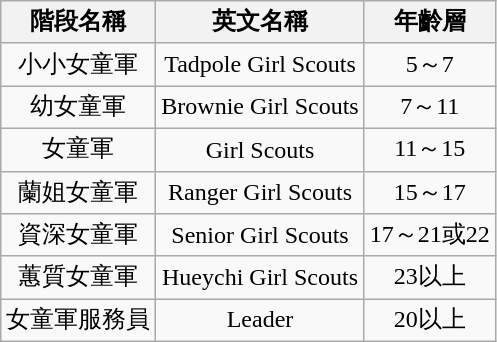<table class=wikitable border=1>
<tr>
<th>階段名稱</th>
<th>英文名稱</th>
<th>年齡層</th>
</tr>
<tr>
<td align=center>小小女童軍</td>
<td align=center>Tadpole Girl Scouts</td>
<td align=center>5～7</td>
</tr>
<tr>
<td align=center>幼女童軍</td>
<td align=center>Brownie Girl Scouts</td>
<td align=center>7～11</td>
</tr>
<tr>
<td align=center>女童軍</td>
<td align=center>Girl Scouts</td>
<td align=center>11～15</td>
</tr>
<tr>
<td align=center>蘭姐女童軍</td>
<td align=center>Ranger Girl Scouts</td>
<td align=center>15～17</td>
</tr>
<tr>
<td align=center>資深女童軍</td>
<td align=center>Senior Girl Scouts</td>
<td align=center>17～21或22</td>
</tr>
<tr>
<td align=center>蕙質女童軍</td>
<td align=center>Hueychi Girl Scouts</td>
<td align=center>23以上</td>
</tr>
<tr>
<td align=center>女童軍服務員</td>
<td align=center>Leader</td>
<td align=center>20以上</td>
</tr>
</table>
